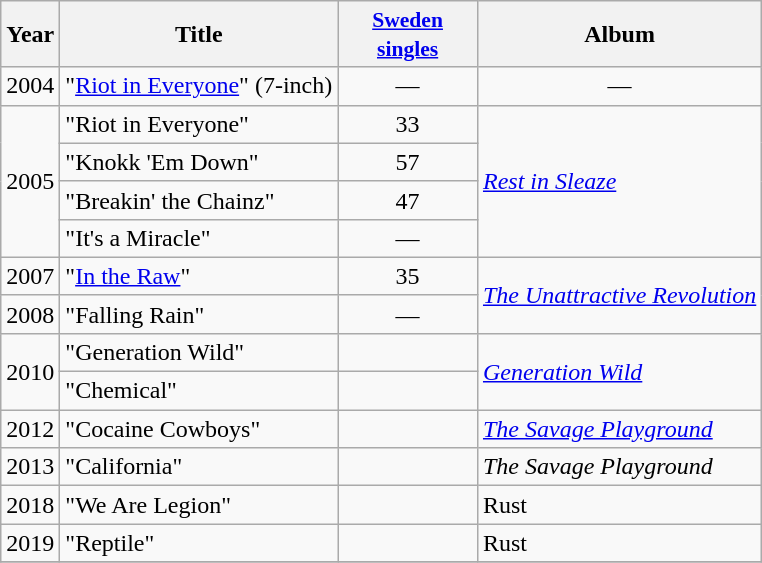<table class="wikitable">
<tr>
<th>Year</th>
<th>Title</th>
<th style="width:6em;font-size:90%;line-height:1.3;vertical-align:top"><a href='#'>Sweden<br>singles</a></th>
<th>Album</th>
</tr>
<tr>
<td rowspan="1">2004</td>
<td>"<a href='#'>Riot in Everyone</a>" (7-inch)</td>
<td align="center">—</td>
<td align="center">—</td>
</tr>
<tr>
<td rowspan="4">2005</td>
<td>"Riot in Everyone"</td>
<td align="center">33</td>
<td rowspan="4"><em><a href='#'>Rest in Sleaze</a></em></td>
</tr>
<tr>
<td>"Knokk 'Em Down"</td>
<td align="center">57</td>
</tr>
<tr>
<td>"Breakin' the Chainz"</td>
<td align="center">47</td>
</tr>
<tr>
<td>"It's a Miracle"</td>
<td align="center">—</td>
</tr>
<tr>
<td>2007</td>
<td>"<a href='#'>In the Raw</a>"</td>
<td align="center">35</td>
<td rowspan="2"><em><a href='#'>The Unattractive Revolution</a></em></td>
</tr>
<tr>
<td>2008</td>
<td>"Falling Rain"</td>
<td align="center">—</td>
</tr>
<tr>
<td rowspan=2>2010</td>
<td>"Generation Wild"</td>
<td align="center"></td>
<td rowspan="2"><em><a href='#'>Generation Wild</a></em></td>
</tr>
<tr>
<td>"Chemical"</td>
<td align="center"></td>
</tr>
<tr>
<td>2012</td>
<td>"Cocaine Cowboys"</td>
<td align="center"></td>
<td rowspan="1"><em><a href='#'>The Savage Playground</a></em></td>
</tr>
<tr>
<td>2013</td>
<td>"California"</td>
<td align="center"></td>
<td rowspan="1"><em>The Savage Playground</em></td>
</tr>
<tr>
<td>2018</td>
<td>"We Are Legion"</td>
<td align="center"></td>
<td rowspan="1">Rust</td>
</tr>
<tr>
<td>2019</td>
<td>"Reptile"</td>
<td align="center"></td>
<td rowspan="1">Rust</td>
</tr>
<tr>
</tr>
</table>
